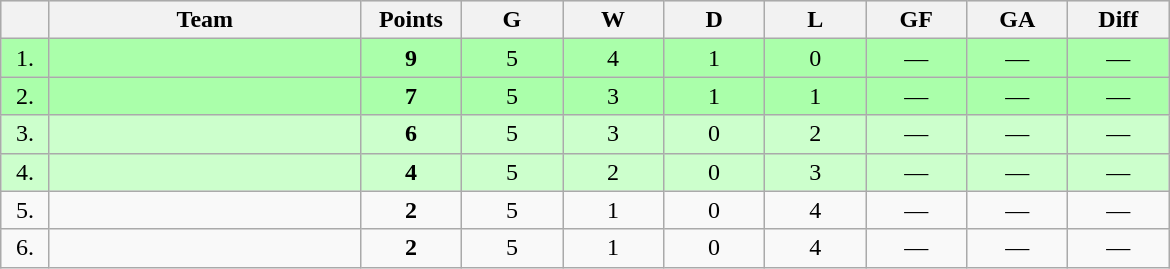<table class=wikitable style="text-align:center">
<tr bgcolor="#DCDCDC">
<th width="25"></th>
<th width="200">Team</th>
<th width="60">Points</th>
<th width="60">G</th>
<th width="60">W</th>
<th width="60">D</th>
<th width="60">L</th>
<th width="60">GF</th>
<th width="60">GA</th>
<th width="60">Diff</th>
</tr>
<tr bgcolor=#AAFFAA>
<td>1.</td>
<td align=left></td>
<td><strong>9</strong></td>
<td>5</td>
<td>4</td>
<td>1</td>
<td>0</td>
<td>—</td>
<td>—</td>
<td>—</td>
</tr>
<tr bgcolor=#AAFFAA>
<td>2.</td>
<td align=left></td>
<td><strong>7</strong></td>
<td>5</td>
<td>3</td>
<td>1</td>
<td>1</td>
<td>—</td>
<td>—</td>
<td>—</td>
</tr>
<tr bgcolor=#CCFFCC>
<td>3.</td>
<td align=left></td>
<td><strong>6</strong></td>
<td>5</td>
<td>3</td>
<td>0</td>
<td>2</td>
<td>—</td>
<td>—</td>
<td>—</td>
</tr>
<tr bgcolor=#CCFFCC>
<td>4.</td>
<td align=left></td>
<td><strong>4</strong></td>
<td>5</td>
<td>2</td>
<td>0</td>
<td>3</td>
<td>—</td>
<td>—</td>
<td>—</td>
</tr>
<tr>
<td>5.</td>
<td align=left></td>
<td><strong>2</strong></td>
<td>5</td>
<td>1</td>
<td>0</td>
<td>4</td>
<td>—</td>
<td>—</td>
<td>—</td>
</tr>
<tr>
<td>6.</td>
<td align=left></td>
<td><strong>2</strong></td>
<td>5</td>
<td>1</td>
<td>0</td>
<td>4</td>
<td>—</td>
<td>—</td>
<td>—</td>
</tr>
</table>
